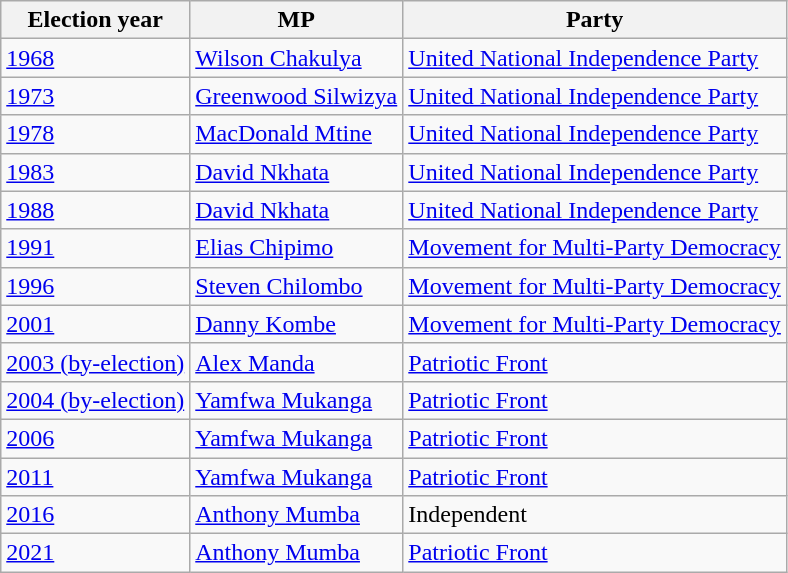<table class=wikitable>
<tr>
<th>Election year</th>
<th>MP</th>
<th>Party</th>
</tr>
<tr>
<td><a href='#'>1968</a></td>
<td><a href='#'>Wilson Chakulya</a></td>
<td><a href='#'>United National Independence Party</a></td>
</tr>
<tr>
<td><a href='#'>1973</a></td>
<td><a href='#'>Greenwood Silwizya</a></td>
<td><a href='#'>United National Independence Party</a></td>
</tr>
<tr>
<td><a href='#'>1978</a></td>
<td><a href='#'>MacDonald Mtine</a></td>
<td><a href='#'>United National Independence Party</a></td>
</tr>
<tr>
<td><a href='#'>1983</a></td>
<td><a href='#'>David Nkhata</a></td>
<td><a href='#'>United National Independence Party</a></td>
</tr>
<tr>
<td><a href='#'>1988</a></td>
<td><a href='#'>David Nkhata</a></td>
<td><a href='#'>United National Independence Party</a></td>
</tr>
<tr>
<td><a href='#'>1991</a></td>
<td><a href='#'>Elias Chipimo</a></td>
<td><a href='#'>Movement for Multi-Party Democracy</a></td>
</tr>
<tr>
<td><a href='#'>1996</a></td>
<td><a href='#'>Steven Chilombo</a></td>
<td><a href='#'>Movement for Multi-Party Democracy</a></td>
</tr>
<tr>
<td><a href='#'>2001</a></td>
<td><a href='#'>Danny Kombe</a></td>
<td><a href='#'>Movement for Multi-Party Democracy</a></td>
</tr>
<tr>
<td><a href='#'>2003 (by-election)</a></td>
<td><a href='#'>Alex Manda</a></td>
<td><a href='#'>Patriotic Front</a></td>
</tr>
<tr>
<td><a href='#'>2004 (by-election)</a></td>
<td><a href='#'>Yamfwa Mukanga</a></td>
<td><a href='#'>Patriotic Front</a></td>
</tr>
<tr>
<td><a href='#'>2006</a></td>
<td><a href='#'>Yamfwa Mukanga</a></td>
<td><a href='#'>Patriotic Front</a></td>
</tr>
<tr>
<td><a href='#'>2011</a></td>
<td><a href='#'>Yamfwa Mukanga</a></td>
<td><a href='#'>Patriotic Front</a></td>
</tr>
<tr>
<td><a href='#'>2016</a></td>
<td><a href='#'>Anthony Mumba</a></td>
<td>Independent</td>
</tr>
<tr>
<td><a href='#'>2021</a></td>
<td><a href='#'>Anthony Mumba</a></td>
<td><a href='#'>Patriotic Front</a></td>
</tr>
</table>
